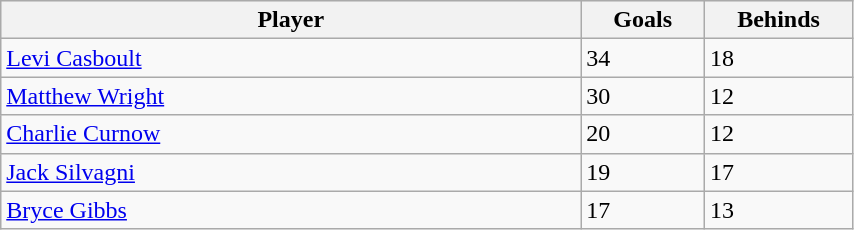<table class="wikitable sortable" style="width:45%;">
<tr style="background:#efefef;">
<th style="width:30%;">Player</th>
<th width=5%>Goals</th>
<th width=5%>Behinds</th>
</tr>
<tr>
<td><a href='#'>Levi Casboult</a></td>
<td>34</td>
<td>18</td>
</tr>
<tr>
<td><a href='#'>Matthew Wright</a></td>
<td>30</td>
<td>12</td>
</tr>
<tr>
<td><a href='#'>Charlie Curnow</a></td>
<td>20</td>
<td>12</td>
</tr>
<tr>
<td><a href='#'>Jack Silvagni</a></td>
<td>19</td>
<td>17</td>
</tr>
<tr>
<td><a href='#'>Bryce Gibbs</a></td>
<td>17</td>
<td>13</td>
</tr>
</table>
